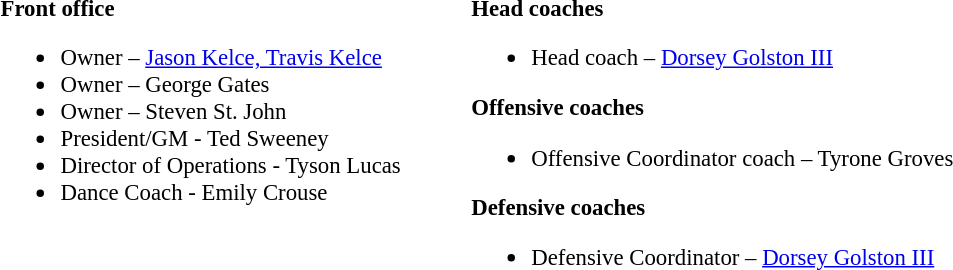<table class="toccolours" style="text-align: left;">
<tr>
<td colspan="7" style="text-align:right;"></td>
</tr>
<tr>
<td valign="top"></td>
<td style="font-size:95%; vertical-align:top;"><strong>Front office</strong><br><ul><li>Owner – <a href='#'>Jason Kelce, Travis Kelce</a></li><li>Owner – George Gates</li><li>Owner – Steven St. John</li><li>President/GM - Ted Sweeney</li><li>Director of Operations - Tyson Lucas</li><li>Dance Coach - Emily Crouse</li></ul></td>
<td width="35"> </td>
<td valign="top"></td>
<td style="font-size:95%; vertical-align:top;"><strong>Head coaches</strong><br><ul><li>Head coach – <a href='#'>Dorsey Golston III</a></li></ul><strong>Offensive coaches</strong><ul><li>Offensive Coordinator coach – Tyrone Groves</li></ul><strong>Defensive coaches</strong><ul><li>Defensive Coordinator – <a href='#'>Dorsey Golston III</a></li></ul></td>
</tr>
</table>
